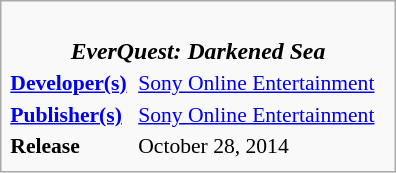<table class="infobox" style="float:right; width:264px; font-size:90%;">
<tr>
<td colspan=2 style="font-size:110%; text-align:center;"><br><strong><em>EverQuest: Darkened Sea</em></strong><br></td>
</tr>
<tr>
<td><strong><a href='#'>Developer(s)</a></strong></td>
<td><a href='#'>Sony Online Entertainment</a></td>
</tr>
<tr>
<td><strong><a href='#'>Publisher(s)</a></strong></td>
<td><a href='#'>Sony Online Entertainment</a></td>
</tr>
<tr>
<td><strong>Release</strong></td>
<td>October 28, 2014</td>
</tr>
<tr>
</tr>
</table>
